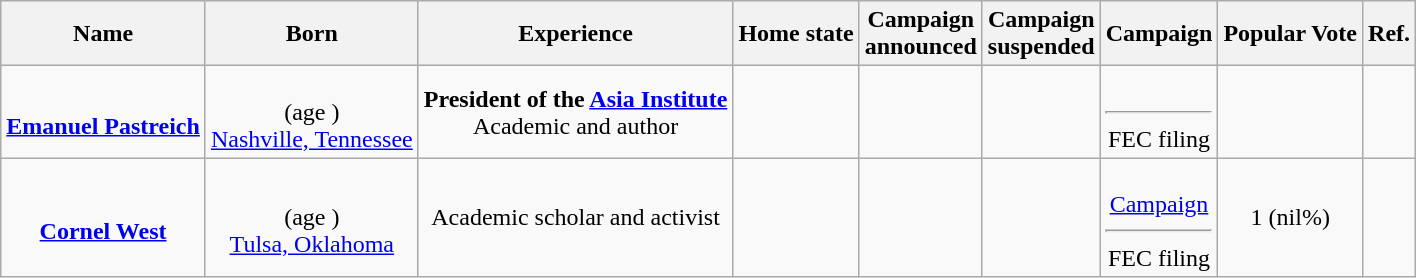<table class="wikitable sortable" style="text-align:center;">
<tr>
<th scope="col">Name</th>
<th scope="col">Born</th>
<th scope="col" class="unsortable">Experience</th>
<th scope="col">Home state</th>
<th scope="col">Campaign<br>announced</th>
<th scope="col">Campaign<br>suspended</th>
<th scope="col">Campaign</th>
<th scope="col">Popular Vote</th>
<th scope="col">Ref.</th>
</tr>
<tr>
<td scope="row" data-sort-value="Pastreich, Emanuel"><br><strong><a href='#'>Emanuel Pastreich</a></strong></td>
<td><br>(age )<br><a href='#'>Nashville, Tennessee</a></td>
<td><strong>President of the <a href='#'>Asia Institute</a></strong><br>Academic and author</td>
<td></td>
<td></td>
<td><br></td>
<td><br><hr>FEC filing</td>
<td></td>
<td></td>
</tr>
<tr>
<td scope="row" data-sort-value="West, Cornel"><br><strong><a href='#'>Cornel West</a></strong></td>
<td><br>(age )<br><a href='#'>Tulsa, Oklahoma</a></td>
<td>Academic scholar and activist</td>
<td></td>
<td></td>
<td><br></td>
<td><br><a href='#'>Campaign</a><hr>FEC filing</td>
<td>1 (nil%)</td>
<td></td>
</tr>
</table>
